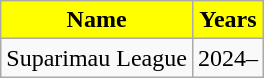<table class="wikitable">
<tr>
<th style="background:yellow ">Name</th>
<th style="background:yellow ">Years</th>
</tr>
<tr>
<td>Suparimau League</td>
<td>2024–</td>
</tr>
</table>
